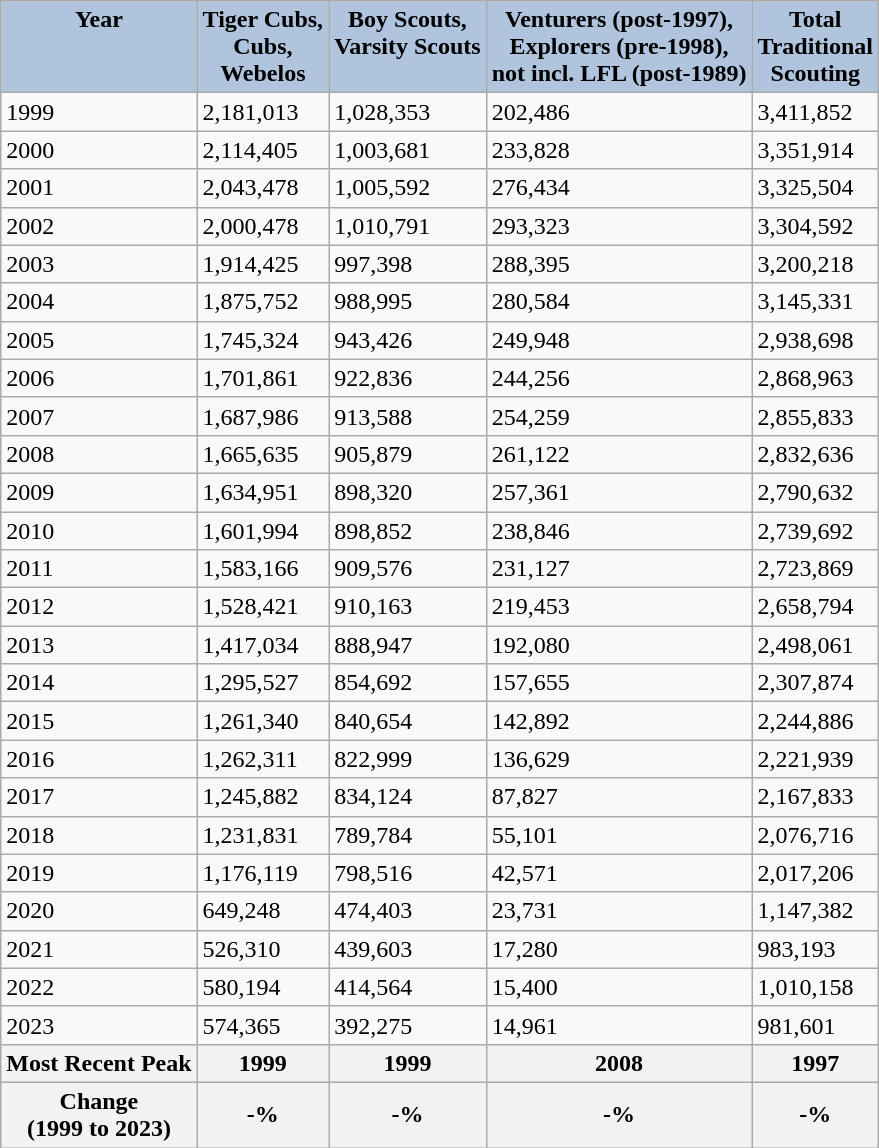<table class="wikitable">
<tr>
<th style="background: lightsteelblue; text-align: center; vertical-align: top;">Year</th>
<th style="background: lightsteelblue; text-align: center; vertical-align: top;">Tiger Cubs,<br> Cubs,<br> Webelos</th>
<th style="background: lightsteelblue; text-align: center; vertical-align: top;">Boy Scouts,<br>Varsity Scouts</th>
<th style="background: lightsteelblue; text-align: center; vertical-align: top;">Venturers (post-1997), <br>Explorers (pre-1998), <br>not incl. LFL (post-1989)</th>
<th style="background: lightsteelblue; text-align: center; vertical-align: top;">Total<br>Traditional<br>Scouting</th>
</tr>
<tr>
<td>1999</td>
<td>2,181,013</td>
<td>1,028,353</td>
<td>202,486</td>
<td>3,411,852</td>
</tr>
<tr>
<td>2000</td>
<td>2,114,405</td>
<td>1,003,681</td>
<td>233,828</td>
<td>3,351,914</td>
</tr>
<tr>
<td>2001</td>
<td>2,043,478</td>
<td>1,005,592</td>
<td>276,434</td>
<td>3,325,504</td>
</tr>
<tr>
<td>2002</td>
<td>2,000,478</td>
<td>1,010,791</td>
<td>293,323</td>
<td>3,304,592</td>
</tr>
<tr>
<td>2003</td>
<td>1,914,425</td>
<td>997,398</td>
<td>288,395</td>
<td>3,200,218</td>
</tr>
<tr>
<td>2004</td>
<td>1,875,752</td>
<td>988,995</td>
<td>280,584</td>
<td>3,145,331</td>
</tr>
<tr>
<td>2005</td>
<td>1,745,324</td>
<td>943,426</td>
<td>249,948</td>
<td>2,938,698</td>
</tr>
<tr>
<td>2006</td>
<td>1,701,861</td>
<td>922,836</td>
<td>244,256</td>
<td>2,868,963</td>
</tr>
<tr>
<td>2007</td>
<td>1,687,986</td>
<td>913,588</td>
<td>254,259</td>
<td>2,855,833</td>
</tr>
<tr>
<td>2008</td>
<td>1,665,635</td>
<td>905,879</td>
<td>261,122</td>
<td>2,832,636</td>
</tr>
<tr>
<td>2009</td>
<td>1,634,951</td>
<td>898,320</td>
<td>257,361</td>
<td>2,790,632</td>
</tr>
<tr>
<td>2010</td>
<td>1,601,994</td>
<td>898,852</td>
<td>238,846</td>
<td>2,739,692</td>
</tr>
<tr>
<td>2011</td>
<td>1,583,166</td>
<td>909,576</td>
<td>231,127</td>
<td>2,723,869</td>
</tr>
<tr>
<td>2012</td>
<td>1,528,421</td>
<td>910,163</td>
<td>219,453</td>
<td>2,658,794</td>
</tr>
<tr>
<td>2013</td>
<td>1,417,034</td>
<td>888,947</td>
<td>192,080</td>
<td>2,498,061</td>
</tr>
<tr>
<td>2014</td>
<td>1,295,527</td>
<td>854,692</td>
<td>157,655</td>
<td>2,307,874</td>
</tr>
<tr>
<td>2015</td>
<td>1,261,340</td>
<td>840,654</td>
<td>142,892</td>
<td>2,244,886</td>
</tr>
<tr>
<td>2016</td>
<td>1,262,311</td>
<td>822,999</td>
<td>136,629</td>
<td>2,221,939</td>
</tr>
<tr>
<td>2017</td>
<td>1,245,882</td>
<td>834,124</td>
<td>87,827</td>
<td>2,167,833</td>
</tr>
<tr>
<td>2018</td>
<td>1,231,831</td>
<td>789,784</td>
<td>55,101</td>
<td>2,076,716</td>
</tr>
<tr>
<td>2019</td>
<td>1,176,119</td>
<td>798,516</td>
<td>42,571</td>
<td>2,017,206</td>
</tr>
<tr>
<td>2020</td>
<td>649,248</td>
<td>474,403</td>
<td>23,731</td>
<td>1,147,382</td>
</tr>
<tr>
<td>2021</td>
<td>526,310</td>
<td>439,603</td>
<td>17,280</td>
<td>983,193</td>
</tr>
<tr>
<td>2022</td>
<td>580,194</td>
<td>414,564</td>
<td>15,400</td>
<td>1,010,158</td>
</tr>
<tr>
<td>2023</td>
<td>574,365</td>
<td>392,275</td>
<td>14,961</td>
<td>981,601</td>
</tr>
<tr>
<th scope=row>Most Recent Peak</th>
<th scope=row>1999</th>
<th scope=row>1999</th>
<th scope=row>2008</th>
<th scope=row>1997</th>
</tr>
<tr>
<th scope=row>Change <br>(1999 to 2023)</th>
<th scope=row>-%</th>
<th scope=row>-%</th>
<th scope=row>-%</th>
<th scope=row>-%</th>
</tr>
</table>
